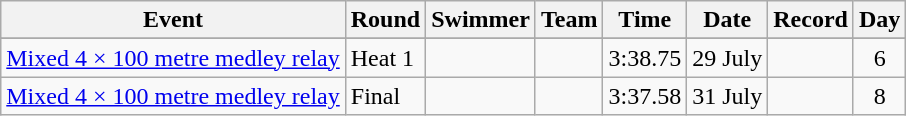<table class="wikitable sortable">
<tr>
<th>Event</th>
<th>Round</th>
<th>Swimmer</th>
<th>Team</th>
<th>Time</th>
<th>Date</th>
<th>Record</th>
<th>Day</th>
</tr>
<tr>
</tr>
<tr>
<td><a href='#'>Mixed 4 × 100 metre medley relay</a></td>
<td>Heat 1</td>
<td></td>
<td align="left"></td>
<td>3:38.75</td>
<td>29 July</td>
<td align="center"></td>
<td align="center">6</td>
</tr>
<tr>
<td><a href='#'>Mixed 4 × 100 metre medley relay</a></td>
<td>Final</td>
<td></td>
<td align="left"></td>
<td>3:37.58</td>
<td>31 July</td>
<td align="center"></td>
<td align="center">8</td>
</tr>
</table>
